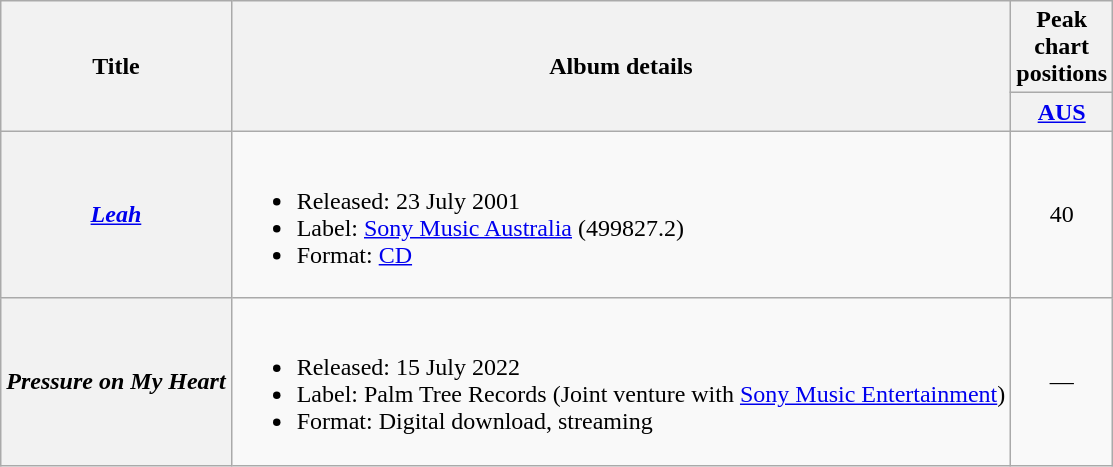<table class="wikitable plainrowheaders">
<tr>
<th rowspan="2">Title</th>
<th rowspan="2">Album details</th>
<th colspan="1">Peak chart positions</th>
</tr>
<tr>
<th style="width:3em"><a href='#'>AUS</a><br></th>
</tr>
<tr>
<th scope="row"><em><a href='#'>Leah</a></em></th>
<td><br><ul><li>Released: 23 July 2001</li><li>Label: <a href='#'>Sony Music Australia</a> (499827.2)</li><li>Format: <a href='#'>CD</a></li></ul></td>
<td align="center">40</td>
</tr>
<tr>
<th scope="row"><em>Pressure on My Heart</em><br></th>
<td><br><ul><li>Released: 15 July 2022</li><li>Label: Palm Tree Records (Joint venture with <a href='#'>Sony Music Entertainment</a>)</li><li>Format: Digital download, streaming</li></ul></td>
<td align="center">—</td>
</tr>
</table>
